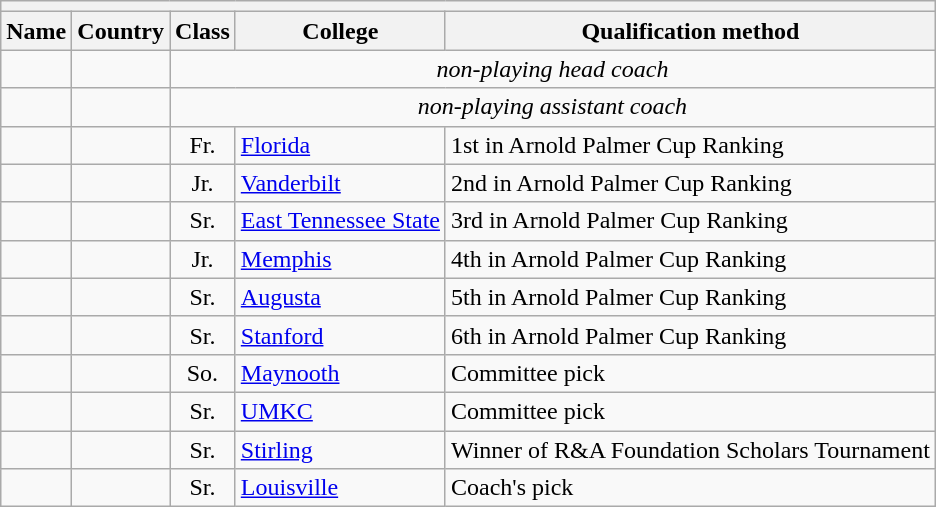<table class="wikitable sortable">
<tr>
<th colspan=5></th>
</tr>
<tr>
<th>Name</th>
<th>Country</th>
<th>Class</th>
<th>College</th>
<th>Qualification method</th>
</tr>
<tr>
<td></td>
<td></td>
<td colspan=3 align=center><em>non-playing head coach</em></td>
</tr>
<tr>
<td></td>
<td></td>
<td colspan=3 align=center><em>non-playing assistant coach</em></td>
</tr>
<tr>
<td></td>
<td></td>
<td align=center>Fr.</td>
<td><a href='#'>Florida</a></td>
<td>1st in Arnold Palmer Cup Ranking</td>
</tr>
<tr>
<td></td>
<td></td>
<td align=center>Jr.</td>
<td><a href='#'>Vanderbilt</a></td>
<td>2nd in Arnold Palmer Cup Ranking</td>
</tr>
<tr>
<td></td>
<td></td>
<td align=center>Sr.</td>
<td><a href='#'>East Tennessee State</a></td>
<td>3rd in Arnold Palmer Cup Ranking</td>
</tr>
<tr>
<td></td>
<td></td>
<td align=center>Jr.</td>
<td><a href='#'>Memphis</a></td>
<td>4th in Arnold Palmer Cup Ranking</td>
</tr>
<tr>
<td></td>
<td></td>
<td align=center>Sr.</td>
<td><a href='#'>Augusta</a></td>
<td>5th in Arnold Palmer Cup Ranking</td>
</tr>
<tr>
<td></td>
<td></td>
<td align=center>Sr.</td>
<td><a href='#'>Stanford</a></td>
<td>6th in Arnold Palmer Cup Ranking</td>
</tr>
<tr>
<td></td>
<td></td>
<td align=center>So.</td>
<td><a href='#'>Maynooth</a></td>
<td>Committee pick</td>
</tr>
<tr>
<td></td>
<td></td>
<td align=center>Sr.</td>
<td><a href='#'>UMKC</a></td>
<td>Committee pick</td>
</tr>
<tr>
<td></td>
<td></td>
<td align=center>Sr.</td>
<td><a href='#'>Stirling</a></td>
<td>Winner of R&A Foundation Scholars Tournament</td>
</tr>
<tr>
<td></td>
<td></td>
<td align=center>Sr.</td>
<td><a href='#'>Louisville</a></td>
<td>Coach's pick</td>
</tr>
</table>
